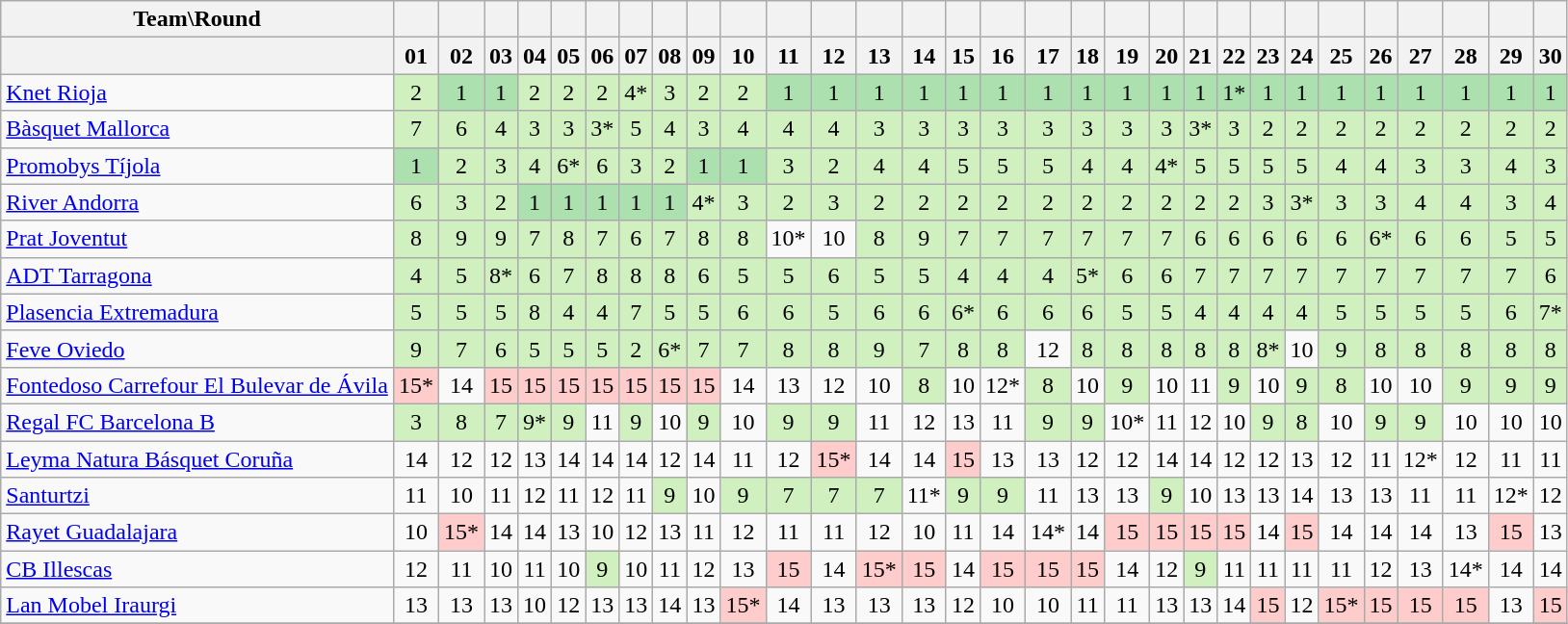<table class="wikitable sortable" style="text-align: center;">
<tr>
<th>Team\Round</th>
<th></th>
<th></th>
<th></th>
<th></th>
<th></th>
<th></th>
<th></th>
<th></th>
<th></th>
<th></th>
<th></th>
<th></th>
<th></th>
<th></th>
<th></th>
<th></th>
<th></th>
<th></th>
<th></th>
<th></th>
<th></th>
<th></th>
<th></th>
<th></th>
<th></th>
<th></th>
<th></th>
<th></th>
<th></th>
<th></th>
</tr>
<tr>
<th></th>
<th>01</th>
<th>02</th>
<th>03</th>
<th>04</th>
<th>05</th>
<th>06</th>
<th>07</th>
<th>08</th>
<th>09</th>
<th>10</th>
<th>11</th>
<th>12</th>
<th>13</th>
<th>14</th>
<th>15</th>
<th>16</th>
<th>17</th>
<th>18</th>
<th>19</th>
<th>20</th>
<th>21</th>
<th>22</th>
<th>23</th>
<th>24</th>
<th>25</th>
<th>26</th>
<th>27</th>
<th>28</th>
<th>29</th>
<th>30</th>
</tr>
<tr>
<td align="left"><a href='#'>Knet Rioja</a></td>
<td bgcolor=D0F0C0>2</td>
<td bgcolor=ACE1AF>1</td>
<td bgcolor=ACE1AF>1</td>
<td bgcolor=D0F0C0>2</td>
<td bgcolor=D0F0C0>2</td>
<td bgcolor=D0F0C0>2</td>
<td bgcolor=D0F0C0>4*</td>
<td bgcolor=D0F0C0>3</td>
<td bgcolor=D0F0C0>2</td>
<td bgcolor=D0F0C0>2</td>
<td bgcolor=ACE1AF>1</td>
<td bgcolor=ACE1AF>1</td>
<td bgcolor=ACE1AF>1</td>
<td bgcolor=ACE1AF>1</td>
<td bgcolor=ACE1AF>1</td>
<td bgcolor=ACE1AF>1</td>
<td bgcolor=ACE1AF>1</td>
<td bgcolor=ACE1AF>1</td>
<td bgcolor=ACE1AF>1</td>
<td bgcolor=ACE1AF>1</td>
<td bgcolor=ACE1AF>1</td>
<td bgcolor=ACE1AF>1*</td>
<td bgcolor=ACE1AF>1</td>
<td bgcolor=ACE1AF>1</td>
<td bgcolor=ACE1AF>1</td>
<td bgcolor=ACE1AF>1</td>
<td bgcolor=ACE1AF>1</td>
<td bgcolor=ACE1AF>1</td>
<td bgcolor=ACE1AF>1</td>
<td bgcolor=ACE1AF>1</td>
</tr>
<tr>
<td align="left"><a href='#'>Bàsquet Mallorca</a></td>
<td bgcolor=D0F0C0>7</td>
<td bgcolor=D0F0C0>6</td>
<td bgcolor=D0F0C0>4</td>
<td bgcolor=D0F0C0>3</td>
<td bgcolor=D0F0C0>3</td>
<td bgcolor=D0F0C0>3*</td>
<td bgcolor=D0F0C0>5</td>
<td bgcolor=D0F0C0>4</td>
<td bgcolor=D0F0C0>3</td>
<td bgcolor=D0F0C0>4</td>
<td bgcolor=D0F0C0>4</td>
<td bgcolor=D0F0C0>4</td>
<td bgcolor=D0F0C0>3</td>
<td bgcolor=D0F0C0>3</td>
<td bgcolor=D0F0C0>3</td>
<td bgcolor=D0F0C0>3</td>
<td bgcolor=D0F0C0>3</td>
<td bgcolor=D0F0C0>3</td>
<td bgcolor=D0F0C0>3</td>
<td bgcolor=D0F0C0>3</td>
<td bgcolor=D0F0C0>3*</td>
<td bgcolor=D0F0C0>3</td>
<td bgcolor=D0F0C0>2</td>
<td bgcolor=D0F0C0>2</td>
<td bgcolor=D0F0C0>2</td>
<td bgcolor=D0F0C0>2</td>
<td bgcolor=D0F0C0>2</td>
<td bgcolor=D0F0C0>2</td>
<td bgcolor=D0F0C0>2</td>
<td bgcolor=D0F0C0>2</td>
</tr>
<tr>
<td align="left"><a href='#'>Promobys Tíjola</a></td>
<td bgcolor=ACE1AF>1</td>
<td bgcolor=D0F0C0>2</td>
<td bgcolor=D0F0C0>3</td>
<td bgcolor=D0F0C0>4</td>
<td bgcolor=D0F0C0>6*</td>
<td bgcolor=D0F0C0>6</td>
<td bgcolor=D0F0C0>3</td>
<td bgcolor=D0F0C0>2</td>
<td bgcolor=ACE1AF>1</td>
<td bgcolor=ACE1AF>1</td>
<td bgcolor=D0F0C0>3</td>
<td bgcolor=D0F0C0>2</td>
<td bgcolor=D0F0C0>4</td>
<td bgcolor=D0F0C0>4</td>
<td bgcolor=D0F0C0>5</td>
<td bgcolor=D0F0C0>5</td>
<td bgcolor=D0F0C0>5</td>
<td bgcolor=D0F0C0>4</td>
<td bgcolor=D0F0C0>4</td>
<td bgcolor=D0F0C0>4*</td>
<td bgcolor=D0F0C0>5</td>
<td bgcolor=D0F0C0>5</td>
<td bgcolor=D0F0C0>5</td>
<td bgcolor=D0F0C0>5</td>
<td bgcolor=D0F0C0>4</td>
<td bgcolor=D0F0C0>4</td>
<td bgcolor=D0F0C0>3</td>
<td bgcolor=D0F0C0>3</td>
<td bgcolor=D0F0C0>4</td>
<td bgcolor=D0F0C0>3</td>
</tr>
<tr>
<td align="left"><a href='#'>River Andorra</a></td>
<td bgcolor=D0F0C0>6</td>
<td bgcolor=D0F0C0>3</td>
<td bgcolor=D0F0C0>2</td>
<td bgcolor=ACE1AF>1</td>
<td bgcolor=ACE1AF>1</td>
<td bgcolor=ACE1AF>1</td>
<td bgcolor=ACE1AF>1</td>
<td bgcolor=ACE1AF>1</td>
<td bgcolor=D0F0C0>4*</td>
<td bgcolor=D0F0C0>3</td>
<td bgcolor=D0F0C0>2</td>
<td bgcolor=D0F0C0>3</td>
<td bgcolor=D0F0C0>2</td>
<td bgcolor=D0F0C0>2</td>
<td bgcolor=D0F0C0>2</td>
<td bgcolor=D0F0C0>2</td>
<td bgcolor=D0F0C0>2</td>
<td bgcolor=D0F0C0>2</td>
<td bgcolor=D0F0C0>2</td>
<td bgcolor=D0F0C0>2</td>
<td bgcolor=D0F0C0>2</td>
<td bgcolor=D0F0C0>2</td>
<td bgcolor=D0F0C0>3</td>
<td bgcolor=D0F0C0>3*</td>
<td bgcolor=D0F0C0>3</td>
<td bgcolor=D0F0C0>3</td>
<td bgcolor=D0F0C0>4</td>
<td bgcolor=D0F0C0>4</td>
<td bgcolor=D0F0C0>3</td>
<td bgcolor=D0F0C0>4</td>
</tr>
<tr>
<td align="left"><a href='#'>Prat Joventut</a></td>
<td bgcolor=D0F0C0>8</td>
<td bgcolor=D0F0C0>9</td>
<td bgcolor=D0F0C0>9</td>
<td bgcolor=D0F0C0>7</td>
<td bgcolor=D0F0C0>8</td>
<td bgcolor=D0F0C0>7</td>
<td bgcolor=D0F0C0>6</td>
<td bgcolor=D0F0C0>7</td>
<td bgcolor=D0F0C0>8</td>
<td bgcolor=D0F0C0>8</td>
<td>10*</td>
<td>10</td>
<td bgcolor=D0F0C0>8</td>
<td bgcolor=D0F0C0>9</td>
<td bgcolor=D0F0C0>7</td>
<td bgcolor=D0F0C0>7</td>
<td bgcolor=D0F0C0>7</td>
<td bgcolor=D0F0C0>7</td>
<td bgcolor=D0F0C0>7</td>
<td bgcolor=D0F0C0>7</td>
<td bgcolor=D0F0C0>6</td>
<td bgcolor=D0F0C0>6</td>
<td bgcolor=D0F0C0>6</td>
<td bgcolor=D0F0C0>6</td>
<td bgcolor=D0F0C0>6</td>
<td bgcolor=D0F0C0>6*</td>
<td bgcolor=D0F0C0>6</td>
<td bgcolor=D0F0C0>6</td>
<td bgcolor=D0F0C0>5</td>
<td bgcolor=D0F0C0>5</td>
</tr>
<tr>
<td align="left"><a href='#'>ADT Tarragona</a></td>
<td bgcolor=D0F0C0>4</td>
<td bgcolor=D0F0C0>5</td>
<td bgcolor=D0F0C0>8*</td>
<td bgcolor=D0F0C0>6</td>
<td bgcolor=D0F0C0>7</td>
<td bgcolor=D0F0C0>8</td>
<td bgcolor=D0F0C0>8</td>
<td bgcolor=D0F0C0>8</td>
<td bgcolor=D0F0C0>6</td>
<td bgcolor=D0F0C0>5</td>
<td bgcolor=D0F0C0>5</td>
<td bgcolor=D0F0C0>6</td>
<td bgcolor=D0F0C0>5</td>
<td bgcolor=D0F0C0>5</td>
<td bgcolor=D0F0C0>4</td>
<td bgcolor=D0F0C0>4</td>
<td bgcolor=D0F0C0>4</td>
<td bgcolor=D0F0C0>5*</td>
<td bgcolor=D0F0C0>6</td>
<td bgcolor=D0F0C0>6</td>
<td bgcolor=D0F0C0>7</td>
<td bgcolor=D0F0C0>7</td>
<td bgcolor=D0F0C0>7</td>
<td bgcolor=D0F0C0>7</td>
<td bgcolor=D0F0C0>7</td>
<td bgcolor=D0F0C0>7</td>
<td bgcolor=D0F0C0>7</td>
<td bgcolor=D0F0C0>7</td>
<td bgcolor=D0F0C0>7</td>
<td bgcolor=D0F0C0>6</td>
</tr>
<tr>
<td align="left"><a href='#'>Plasencia Extremadura</a></td>
<td bgcolor=D0F0C0>5</td>
<td bgcolor=D0F0C0>5</td>
<td bgcolor=D0F0C0>5</td>
<td bgcolor=D0F0C0>8</td>
<td bgcolor=D0F0C0>4</td>
<td bgcolor=D0F0C0>4</td>
<td bgcolor=D0F0C0>7</td>
<td bgcolor=D0F0C0>5</td>
<td bgcolor=D0F0C0>5</td>
<td bgcolor=D0F0C0>6</td>
<td bgcolor=D0F0C0>6</td>
<td bgcolor=D0F0C0>5</td>
<td bgcolor=D0F0C0>6</td>
<td bgcolor=D0F0C0>6</td>
<td bgcolor=D0F0C0>6*</td>
<td bgcolor=D0F0C0>6</td>
<td bgcolor=D0F0C0>6</td>
<td bgcolor=D0F0C0>6</td>
<td bgcolor=D0F0C0>5</td>
<td bgcolor=D0F0C0>5</td>
<td bgcolor=D0F0C0>4</td>
<td bgcolor=D0F0C0>4</td>
<td bgcolor=D0F0C0>4</td>
<td bgcolor=D0F0C0>4</td>
<td bgcolor=D0F0C0>5</td>
<td bgcolor=D0F0C0>5</td>
<td bgcolor=D0F0C0>5</td>
<td bgcolor=D0F0C0>5</td>
<td bgcolor=D0F0C0>6</td>
<td bgcolor=D0F0C0>7*</td>
</tr>
<tr>
<td align="left"><a href='#'>Feve Oviedo</a></td>
<td bgcolor=D0F0C0>9</td>
<td bgcolor=D0F0C0>7</td>
<td bgcolor=D0F0C0>6</td>
<td bgcolor=D0F0C0>5</td>
<td bgcolor=D0F0C0>5</td>
<td bgcolor=D0F0C0>5</td>
<td bgcolor=D0F0C0>2</td>
<td bgcolor=D0F0C0>6*</td>
<td bgcolor=D0F0C0>7</td>
<td bgcolor=D0F0C0>7</td>
<td bgcolor=D0F0C0>8</td>
<td bgcolor=D0F0C0>8</td>
<td bgcolor=D0F0C0>9</td>
<td bgcolor=D0F0C0>7</td>
<td bgcolor=D0F0C0>8</td>
<td bgcolor=D0F0C0>8</td>
<td>12</td>
<td bgcolor=D0F0C0>8</td>
<td bgcolor=D0F0C0>8</td>
<td bgcolor=D0F0C0>8</td>
<td bgcolor=D0F0C0>8</td>
<td bgcolor=D0F0C0>8</td>
<td bgcolor=D0F0C0>8*</td>
<td>10</td>
<td bgcolor=D0F0C0>9</td>
<td bgcolor=D0F0C0>8</td>
<td bgcolor=D0F0C0>8</td>
<td bgcolor=D0F0C0>8</td>
<td bgcolor=D0F0C0>8</td>
<td bgcolor=D0F0C0>8</td>
</tr>
<tr>
<td align="left"><a href='#'>Fontedoso Carrefour El Bulevar de Ávila</a></td>
<td bgcolor=FFCCCC>15*</td>
<td>14</td>
<td bgcolor=FFCCCC>15</td>
<td bgcolor=FFCCCC>15</td>
<td bgcolor=FFCCCC>15</td>
<td bgcolor=FFCCCC>15</td>
<td bgcolor=FFCCCC>15</td>
<td bgcolor=FFCCCC>15</td>
<td bgcolor=FFCCCC>15</td>
<td>14</td>
<td>13</td>
<td>12</td>
<td>10</td>
<td bgcolor=D0F0C0>8</td>
<td>10</td>
<td>12*</td>
<td bgcolor=D0F0C0>8</td>
<td>10</td>
<td bgcolor=D0F0C0>9</td>
<td>10</td>
<td>11</td>
<td bgcolor=D0F0C0>9</td>
<td>10</td>
<td bgcolor=D0F0C0>9</td>
<td bgcolor=D0F0C0>8</td>
<td>10</td>
<td>10</td>
<td bgcolor=D0F0C0>9</td>
<td bgcolor=D0F0C0>9</td>
<td bgcolor=D0F0C0>9</td>
</tr>
<tr>
<td align="left"><a href='#'>Regal FC Barcelona B</a></td>
<td bgcolor=D0F0C0>3</td>
<td bgcolor=D0F0C0>8</td>
<td bgcolor=D0F0C0>7</td>
<td bgcolor=D0F0C0>9*</td>
<td bgcolor=D0F0C0>9</td>
<td>11</td>
<td bgcolor=D0F0C0>9</td>
<td>10</td>
<td bgcolor=D0F0C0>9</td>
<td>10</td>
<td bgcolor=D0F0C0>9</td>
<td bgcolor=D0F0C0>9</td>
<td>11</td>
<td>12</td>
<td>13</td>
<td>11</td>
<td bgcolor=D0F0C0>9</td>
<td bgcolor=D0F0C0>9</td>
<td>10*</td>
<td>11</td>
<td>12</td>
<td>10</td>
<td bgcolor=D0F0C0>9</td>
<td bgcolor=D0F0C0>8</td>
<td>10</td>
<td bgcolor=D0F0C0>9</td>
<td bgcolor=D0F0C0>9</td>
<td>10</td>
<td>10</td>
<td>10</td>
</tr>
<tr>
<td align="left"><a href='#'>Leyma Natura Básquet Coruña</a></td>
<td>14</td>
<td>12</td>
<td>12</td>
<td>13</td>
<td>14</td>
<td>14</td>
<td>14</td>
<td>12</td>
<td>14</td>
<td>11</td>
<td>12</td>
<td bgcolor=FFCCCC>15*</td>
<td>14</td>
<td>14</td>
<td bgcolor=FFCCCC>15</td>
<td>13</td>
<td>13</td>
<td>12</td>
<td>12</td>
<td>14</td>
<td>14</td>
<td>12</td>
<td>12</td>
<td>13</td>
<td>12</td>
<td>11</td>
<td>12*</td>
<td>12</td>
<td>11</td>
<td>11</td>
</tr>
<tr>
<td align="left"><a href='#'>Santurtzi</a></td>
<td>11</td>
<td>10</td>
<td>11</td>
<td>12</td>
<td>11</td>
<td>12</td>
<td>11</td>
<td bgcolor=D0F0C0>9</td>
<td>10</td>
<td bgcolor=D0F0C0>9</td>
<td bgcolor=D0F0C0>7</td>
<td bgcolor=D0F0C0>7</td>
<td bgcolor=D0F0C0>7</td>
<td>11*</td>
<td bgcolor=D0F0C0>9</td>
<td bgcolor=D0F0C0>9</td>
<td>11</td>
<td>13</td>
<td>13</td>
<td bgcolor=D0F0C0>9</td>
<td>10</td>
<td>13</td>
<td>13</td>
<td>14</td>
<td>13</td>
<td>13</td>
<td>11</td>
<td>11</td>
<td>12*</td>
<td>12</td>
</tr>
<tr>
<td align="left"><a href='#'>Rayet Guadalajara</a></td>
<td>10</td>
<td bgcolor=FFCCCC>15*</td>
<td>14</td>
<td>14</td>
<td>13</td>
<td>10</td>
<td>12</td>
<td>13</td>
<td>11</td>
<td>12</td>
<td>11</td>
<td>11</td>
<td>12</td>
<td>10</td>
<td>11</td>
<td>14</td>
<td>14*</td>
<td>14</td>
<td bgcolor=FFCCCC>15</td>
<td bgcolor=FFCCCC>15</td>
<td bgcolor=FFCCCC>15</td>
<td bgcolor=FFCCCC>15</td>
<td>14</td>
<td bgcolor=FFCCCC>15</td>
<td>14</td>
<td>14</td>
<td>14</td>
<td>13</td>
<td bgcolor=FFCCCC>15</td>
<td>13</td>
</tr>
<tr>
<td align="left"><a href='#'>CB Illescas</a></td>
<td>12</td>
<td>11</td>
<td>10</td>
<td>11</td>
<td>10</td>
<td bgcolor=D0F0C0>9</td>
<td>10</td>
<td>11</td>
<td>12</td>
<td>13</td>
<td bgcolor=FFCCCC>15</td>
<td>14</td>
<td bgcolor=FFCCCC>15*</td>
<td bgcolor=FFCCCC>15</td>
<td>14</td>
<td bgcolor=FFCCCC>15</td>
<td bgcolor=FFCCCC>15</td>
<td bgcolor=FFCCCC>15</td>
<td>14</td>
<td>12</td>
<td bgcolor=D0F0C0>9</td>
<td>11</td>
<td>11</td>
<td>11</td>
<td>11</td>
<td>12</td>
<td>13</td>
<td>14*</td>
<td>14</td>
<td>14</td>
</tr>
<tr>
<td align="left"><a href='#'>Lan Mobel Iraurgi</a></td>
<td>13</td>
<td>13</td>
<td>13</td>
<td>10</td>
<td>12</td>
<td>13</td>
<td>13</td>
<td>14</td>
<td>13</td>
<td bgcolor=FFCCCC>15*</td>
<td>14</td>
<td>13</td>
<td>13</td>
<td>13</td>
<td>12</td>
<td>10</td>
<td>10</td>
<td>11</td>
<td>11</td>
<td>13</td>
<td>13</td>
<td>14</td>
<td bgcolor=FFCCCC>15</td>
<td>12</td>
<td bgcolor=FFCCCC>15*</td>
<td bgcolor=FFCCCC>15</td>
<td bgcolor=FFCCCC>15</td>
<td bgcolor=FFCCCC>15</td>
<td>13</td>
<td bgcolor=FFCCCC>15</td>
</tr>
<tr>
</tr>
</table>
